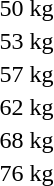<table>
<tr valign="top">
<td rowspan="2">50 kg<br></td>
<td rowspan="2"></td>
<td rowspan="2"></td>
<td></td>
</tr>
<tr>
<td></td>
</tr>
<tr valign="top">
<td rowspan="2">53 kg<br></td>
<td rowspan="2"></td>
<td rowspan="2"></td>
<td></td>
</tr>
<tr>
<td></td>
</tr>
<tr valign="top">
<td rowspan="2">57 kg<br></td>
<td rowspan="2"></td>
<td rowspan="2"></td>
<td></td>
</tr>
<tr>
<td></td>
</tr>
<tr valign="top">
<td rowspan="2">62 kg<br></td>
<td rowspan="2"></td>
<td rowspan="2"></td>
<td></td>
</tr>
<tr>
<td></td>
</tr>
<tr valign="top">
<td rowspan="2">68 kg<br></td>
<td rowspan="2"></td>
<td rowspan="2"></td>
<td></td>
</tr>
<tr>
<td></td>
</tr>
<tr valign="top">
<td rowspan="2">76 kg<br></td>
<td rowspan="2"></td>
<td rowspan="2"></td>
<td></td>
</tr>
<tr>
<td></td>
</tr>
<tr>
</tr>
</table>
